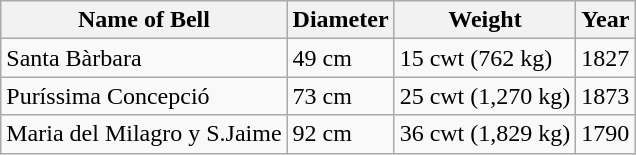<table class="wikitable">
<tr>
<th>Name of Bell</th>
<th>Diameter</th>
<th>Weight</th>
<th>Year</th>
</tr>
<tr>
<td>Santa Bàrbara</td>
<td>49 cm</td>
<td>15 cwt (762 kg)</td>
<td>1827</td>
</tr>
<tr>
<td>Puríssima Concepció</td>
<td>73 cm</td>
<td>25 cwt (1,270 kg)</td>
<td>1873</td>
</tr>
<tr>
<td>Maria del Milagro y S.Jaime</td>
<td>92 cm</td>
<td>36 cwt (1,829 kg)</td>
<td>1790</td>
</tr>
</table>
